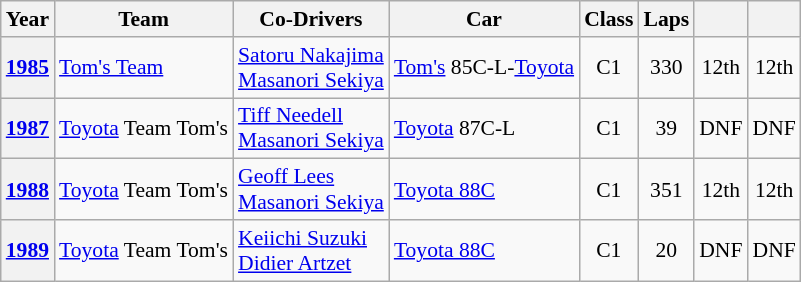<table class="wikitable" style="text-align:center; font-size:90%">
<tr>
<th>Year</th>
<th>Team</th>
<th>Co-Drivers</th>
<th>Car</th>
<th>Class</th>
<th>Laps</th>
<th></th>
<th></th>
</tr>
<tr>
<th><a href='#'>1985</a></th>
<td align="left"> <a href='#'>Tom's Team</a></td>
<td align="left"> <a href='#'>Satoru Nakajima</a><br> <a href='#'>Masanori Sekiya</a></td>
<td align="left"><a href='#'>Tom's</a> 85C-L-<a href='#'>Toyota</a></td>
<td>C1</td>
<td>330</td>
<td>12th</td>
<td>12th</td>
</tr>
<tr>
<th><a href='#'>1987</a></th>
<td align="left"> <a href='#'>Toyota</a> Team Tom's</td>
<td align="left"> <a href='#'>Tiff Needell</a><br> <a href='#'>Masanori Sekiya</a></td>
<td align="left"><a href='#'>Toyota</a> 87C-L</td>
<td>C1</td>
<td>39</td>
<td>DNF</td>
<td>DNF</td>
</tr>
<tr>
<th><a href='#'>1988</a></th>
<td align="left"> <a href='#'>Toyota</a> Team Tom's</td>
<td align="left"> <a href='#'>Geoff Lees</a><br> <a href='#'>Masanori Sekiya</a></td>
<td align="left"><a href='#'>Toyota 88C</a></td>
<td>C1</td>
<td>351</td>
<td>12th</td>
<td>12th</td>
</tr>
<tr>
<th><a href='#'>1989</a></th>
<td align="left"> <a href='#'>Toyota</a> Team Tom's</td>
<td align="left"> <a href='#'>Keiichi Suzuki</a><br> <a href='#'>Didier Artzet</a></td>
<td align="left"><a href='#'>Toyota 88C</a></td>
<td>C1</td>
<td>20</td>
<td>DNF</td>
<td>DNF</td>
</tr>
</table>
